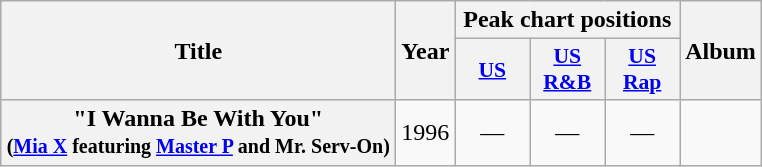<table class="wikitable plainrowheaders" style="text-align:center;">
<tr>
<th scope="col" rowspan="2" style="width:16em;">Title</th>
<th scope="col" rowspan="2">Year</th>
<th scope="col" colspan="3">Peak chart positions</th>
<th scope="col" rowspan="2">Album</th>
</tr>
<tr>
<th style="width:3em; font-size:90%"><a href='#'>US</a></th>
<th style="width:3em; font-size:90%"><a href='#'>US<br>R&B</a></th>
<th style="width:3em; font-size:90%"><a href='#'>US<br>Rap</a></th>
</tr>
<tr>
<th scope="row">"I Wanna Be With You"<br><small>(<a href='#'>Mia X</a> featuring <a href='#'>Master P</a> and Mr. Serv-On)</small></th>
<td>1996</td>
<td>—</td>
<td>—</td>
<td>—</td>
<td></td>
</tr>
</table>
